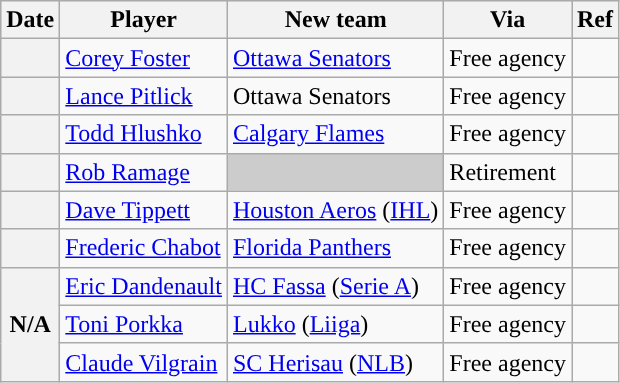<table class="wikitable plainrowheaders">
<tr style="background:#ddd; text-align:center;">
<th>Date</th>
<th>Player</th>
<th>New team</th>
<th>Via</th>
<th>Ref</th>
</tr>
<tr>
<th scope="row"></th>
<td><a href='#'>Corey Foster</a></td>
<td><a href='#'>Ottawa Senators</a></td>
<td>Free agency</td>
<td></td>
</tr>
<tr>
<th scope="row"></th>
<td><a href='#'>Lance Pitlick</a></td>
<td>Ottawa Senators</td>
<td>Free agency</td>
<td></td>
</tr>
<tr>
<th scope="row"></th>
<td><a href='#'>Todd Hlushko</a></td>
<td><a href='#'>Calgary Flames</a></td>
<td>Free agency</td>
<td></td>
</tr>
<tr>
<th scope="row"></th>
<td><a href='#'>Rob Ramage</a></td>
<td style="background:#ccc"></td>
<td>Retirement</td>
<td></td>
</tr>
<tr>
<th scope="row"></th>
<td><a href='#'>Dave Tippett</a></td>
<td><a href='#'>Houston Aeros</a> (<a href='#'>IHL</a>)</td>
<td>Free agency</td>
<td></td>
</tr>
<tr>
<th scope="row"></th>
<td><a href='#'>Frederic Chabot</a></td>
<td><a href='#'>Florida Panthers</a></td>
<td>Free agency</td>
<td></td>
</tr>
<tr>
<th scope="row" rowspan=3>N/A</th>
<td><a href='#'>Eric Dandenault</a></td>
<td><a href='#'>HC Fassa</a> (<a href='#'>Serie A</a>)</td>
<td>Free agency</td>
<td></td>
</tr>
<tr>
<td><a href='#'>Toni Porkka</a></td>
<td><a href='#'>Lukko</a> (<a href='#'>Liiga</a>)</td>
<td>Free agency</td>
<td></td>
</tr>
<tr>
<td><a href='#'>Claude Vilgrain</a></td>
<td><a href='#'>SC Herisau</a> (<a href='#'>NLB</a>)</td>
<td>Free agency</td>
<td></td>
</tr>
</table>
